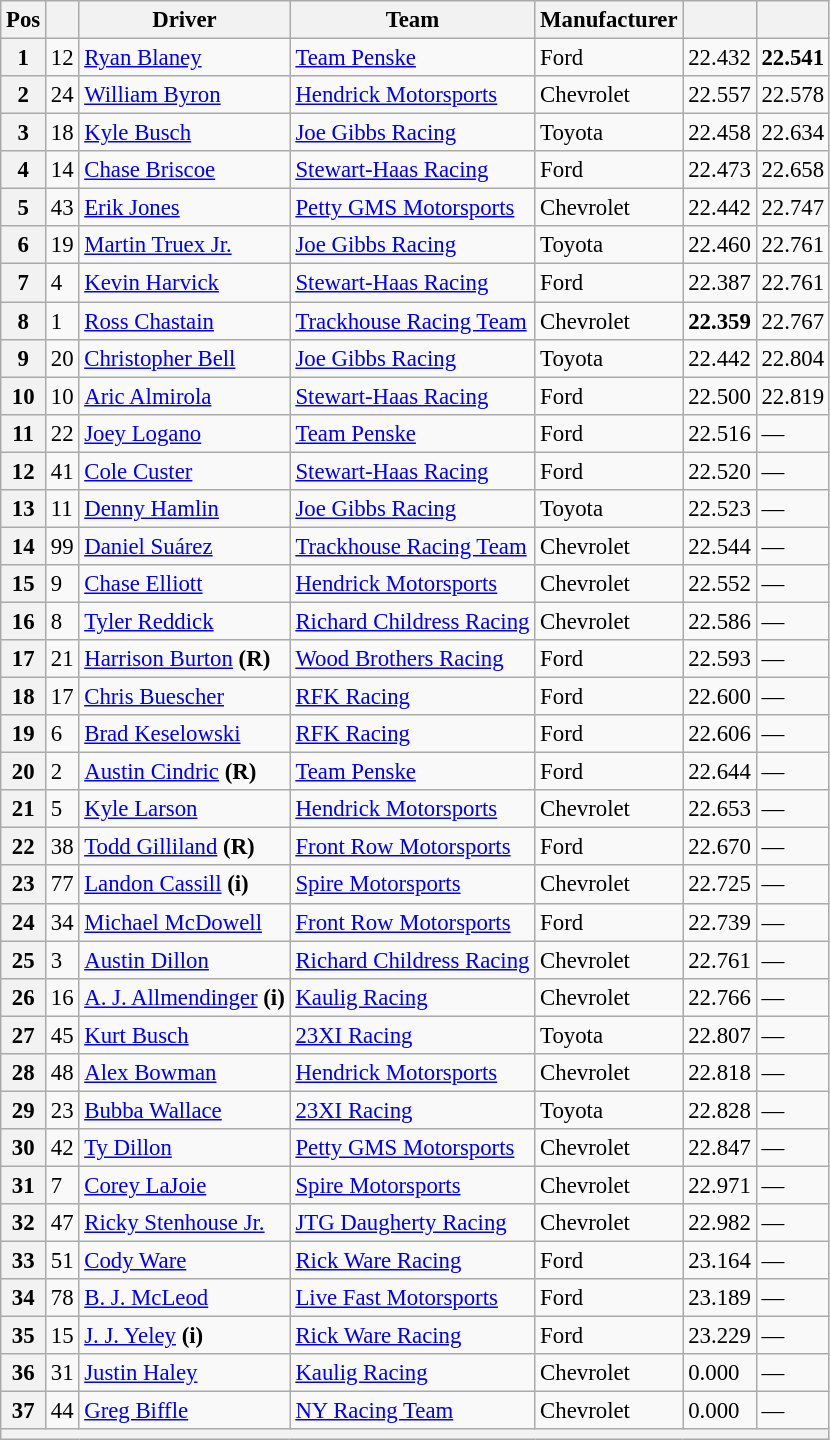<table class="wikitable" style="font-size:95%">
<tr>
<th>Pos</th>
<th></th>
<th>Driver</th>
<th>Team</th>
<th>Manufacturer</th>
<th></th>
<th></th>
</tr>
<tr>
<th>1</th>
<td>12</td>
<td><a href='#'>Ryan Blaney</a></td>
<td><a href='#'>Team Penske</a></td>
<td>Ford</td>
<td>22.432</td>
<td><strong>22.541</strong></td>
</tr>
<tr>
<th>2</th>
<td>24</td>
<td><a href='#'>William Byron</a></td>
<td><a href='#'>Hendrick Motorsports</a></td>
<td>Chevrolet</td>
<td>22.557</td>
<td>22.578</td>
</tr>
<tr>
<th>3</th>
<td>18</td>
<td><a href='#'>Kyle Busch</a></td>
<td><a href='#'>Joe Gibbs Racing</a></td>
<td>Toyota</td>
<td>22.458</td>
<td>22.634</td>
</tr>
<tr>
<th>4</th>
<td>14</td>
<td><a href='#'>Chase Briscoe</a></td>
<td><a href='#'>Stewart-Haas Racing</a></td>
<td>Ford</td>
<td>22.473</td>
<td>22.658</td>
</tr>
<tr>
<th>5</th>
<td>43</td>
<td><a href='#'>Erik Jones</a></td>
<td><a href='#'>Petty GMS Motorsports</a></td>
<td>Chevrolet</td>
<td>22.442</td>
<td>22.747</td>
</tr>
<tr>
<th>6</th>
<td>19</td>
<td><a href='#'>Martin Truex Jr.</a></td>
<td><a href='#'>Joe Gibbs Racing</a></td>
<td>Toyota</td>
<td>22.460</td>
<td>22.761</td>
</tr>
<tr>
<th>7</th>
<td>4</td>
<td><a href='#'>Kevin Harvick</a></td>
<td><a href='#'>Stewart-Haas Racing</a></td>
<td>Ford</td>
<td>22.387</td>
<td>22.761</td>
</tr>
<tr>
<th>8</th>
<td>1</td>
<td><a href='#'>Ross Chastain</a></td>
<td><a href='#'>Trackhouse Racing Team</a></td>
<td>Chevrolet</td>
<td><strong>22.359</strong></td>
<td>22.767</td>
</tr>
<tr>
<th>9</th>
<td>20</td>
<td><a href='#'>Christopher Bell</a></td>
<td><a href='#'>Joe Gibbs Racing</a></td>
<td>Toyota</td>
<td>22.442</td>
<td>22.804</td>
</tr>
<tr>
<th>10</th>
<td>10</td>
<td><a href='#'>Aric Almirola</a></td>
<td><a href='#'>Stewart-Haas Racing</a></td>
<td>Ford</td>
<td>22.500</td>
<td>22.819</td>
</tr>
<tr>
<th>11</th>
<td>22</td>
<td><a href='#'>Joey Logano</a></td>
<td><a href='#'>Team Penske</a></td>
<td>Ford</td>
<td>22.516</td>
<td>—</td>
</tr>
<tr>
<th>12</th>
<td>41</td>
<td><a href='#'>Cole Custer</a></td>
<td><a href='#'>Stewart-Haas Racing</a></td>
<td>Ford</td>
<td>22.520</td>
<td>—</td>
</tr>
<tr>
<th>13</th>
<td>11</td>
<td><a href='#'>Denny Hamlin</a></td>
<td><a href='#'>Joe Gibbs Racing</a></td>
<td>Toyota</td>
<td>22.523</td>
<td>—</td>
</tr>
<tr>
<th>14</th>
<td>99</td>
<td><a href='#'>Daniel Suárez</a></td>
<td><a href='#'>Trackhouse Racing Team</a></td>
<td>Chevrolet</td>
<td>22.544</td>
<td>—</td>
</tr>
<tr>
<th>15</th>
<td>9</td>
<td><a href='#'>Chase Elliott</a></td>
<td><a href='#'>Hendrick Motorsports</a></td>
<td>Chevrolet</td>
<td>22.552</td>
<td>—</td>
</tr>
<tr>
<th>16</th>
<td>8</td>
<td><a href='#'>Tyler Reddick</a></td>
<td><a href='#'>Richard Childress Racing</a></td>
<td>Chevrolet</td>
<td>22.586</td>
<td>—</td>
</tr>
<tr>
<th>17</th>
<td>21</td>
<td><a href='#'>Harrison Burton</a> <strong>(R)</strong></td>
<td><a href='#'>Wood Brothers Racing</a></td>
<td>Ford</td>
<td>22.593</td>
<td>—</td>
</tr>
<tr>
<th>18</th>
<td>17</td>
<td><a href='#'>Chris Buescher</a></td>
<td><a href='#'>RFK Racing</a></td>
<td>Ford</td>
<td>22.600</td>
<td>—</td>
</tr>
<tr>
<th>19</th>
<td>6</td>
<td><a href='#'>Brad Keselowski</a></td>
<td><a href='#'>RFK Racing</a></td>
<td>Ford</td>
<td>22.606</td>
<td>—</td>
</tr>
<tr>
<th>20</th>
<td>2</td>
<td><a href='#'>Austin Cindric</a> <strong>(R)</strong></td>
<td><a href='#'>Team Penske</a></td>
<td>Ford</td>
<td>22.644</td>
<td>—</td>
</tr>
<tr>
<th>21</th>
<td>5</td>
<td><a href='#'>Kyle Larson</a></td>
<td><a href='#'>Hendrick Motorsports</a></td>
<td>Chevrolet</td>
<td>22.653</td>
<td>—</td>
</tr>
<tr>
<th>22</th>
<td>38</td>
<td><a href='#'>Todd Gilliland</a> <strong>(R)</strong></td>
<td><a href='#'>Front Row Motorsports</a></td>
<td>Ford</td>
<td>22.670</td>
<td>—</td>
</tr>
<tr>
<th>23</th>
<td>77</td>
<td><a href='#'>Landon Cassill</a> <strong>(i)</strong></td>
<td><a href='#'>Spire Motorsports</a></td>
<td>Chevrolet</td>
<td>22.725</td>
<td>—</td>
</tr>
<tr>
<th>24</th>
<td>34</td>
<td><a href='#'>Michael McDowell</a></td>
<td><a href='#'>Front Row Motorsports</a></td>
<td>Ford</td>
<td>22.739</td>
<td>—</td>
</tr>
<tr>
<th>25</th>
<td>3</td>
<td><a href='#'>Austin Dillon</a></td>
<td><a href='#'>Richard Childress Racing</a></td>
<td>Chevrolet</td>
<td>22.761</td>
<td>—</td>
</tr>
<tr>
<th>26</th>
<td>16</td>
<td><a href='#'>A. J. Allmendinger</a> <strong>(i)</strong></td>
<td><a href='#'>Kaulig Racing</a></td>
<td>Chevrolet</td>
<td>22.766</td>
<td>—</td>
</tr>
<tr>
<th>27</th>
<td>45</td>
<td><a href='#'>Kurt Busch</a></td>
<td><a href='#'>23XI Racing</a></td>
<td>Toyota</td>
<td>22.807</td>
<td>—</td>
</tr>
<tr>
<th>28</th>
<td>48</td>
<td><a href='#'>Alex Bowman</a></td>
<td><a href='#'>Hendrick Motorsports</a></td>
<td>Chevrolet</td>
<td>22.818</td>
<td>—</td>
</tr>
<tr>
<th>29</th>
<td>23</td>
<td><a href='#'>Bubba Wallace</a></td>
<td><a href='#'>23XI Racing</a></td>
<td>Toyota</td>
<td>22.828</td>
<td>—</td>
</tr>
<tr>
<th>30</th>
<td>42</td>
<td><a href='#'>Ty Dillon</a></td>
<td><a href='#'>Petty GMS Motorsports</a></td>
<td>Chevrolet</td>
<td>22.847</td>
<td>—</td>
</tr>
<tr>
<th>31</th>
<td>7</td>
<td><a href='#'>Corey LaJoie</a></td>
<td><a href='#'>Spire Motorsports</a></td>
<td>Chevrolet</td>
<td>22.971</td>
<td>—</td>
</tr>
<tr>
<th>32</th>
<td>47</td>
<td><a href='#'>Ricky Stenhouse Jr.</a></td>
<td><a href='#'>JTG Daugherty Racing</a></td>
<td>Chevrolet</td>
<td>22.982</td>
<td>—</td>
</tr>
<tr>
<th>33</th>
<td>51</td>
<td><a href='#'>Cody Ware</a></td>
<td><a href='#'>Rick Ware Racing</a></td>
<td>Ford</td>
<td>23.164</td>
<td>—</td>
</tr>
<tr>
<th>34</th>
<td>78</td>
<td><a href='#'>B. J. McLeod</a></td>
<td><a href='#'>Live Fast Motorsports</a></td>
<td>Ford</td>
<td>23.189</td>
<td>—</td>
</tr>
<tr>
<th>35</th>
<td>15</td>
<td><a href='#'>J. J. Yeley</a> <strong>(i)</strong></td>
<td><a href='#'>Rick Ware Racing</a></td>
<td>Ford</td>
<td>23.229</td>
<td>—</td>
</tr>
<tr>
<th>36</th>
<td>31</td>
<td><a href='#'>Justin Haley</a></td>
<td><a href='#'>Kaulig Racing</a></td>
<td>Chevrolet</td>
<td>0.000</td>
<td>—</td>
</tr>
<tr>
<th>37</th>
<td>44</td>
<td><a href='#'>Greg Biffle</a></td>
<td><a href='#'>NY Racing Team</a></td>
<td>Chevrolet</td>
<td>0.000</td>
<td>—</td>
</tr>
<tr>
<th colspan="7"></th>
</tr>
</table>
